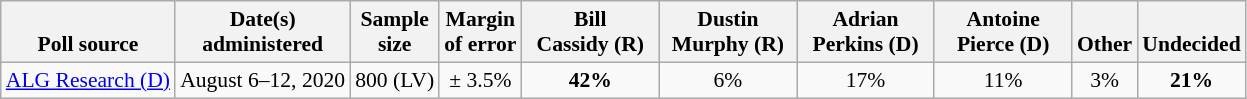<table class="wikitable" style="font-size:90%;text-align:center;">
<tr valign=bottom>
<th>Poll source</th>
<th>Date(s)<br>administered</th>
<th>Sample<br>size</th>
<th>Margin<br>of error</th>
<th style="width:85px;">Bill<br>Cassidy (R)</th>
<th style="width:85px;">Dustin<br>Murphy (R)</th>
<th style="width:85px;">Adrian<br>Perkins (D)</th>
<th style="width:85px;">Antoine<br>Pierce (D)</th>
<th>Other</th>
<th>Undecided</th>
</tr>
<tr>
<td style="text-align:left;"><a href='#'>ALG Research (D)</a></td>
<td>August 6–12, 2020</td>
<td>800 (LV)</td>
<td>± 3.5%</td>
<td><strong>42%</strong></td>
<td>6%</td>
<td>17%</td>
<td>11%</td>
<td>3%</td>
<td><strong>21%</strong></td>
</tr>
</table>
